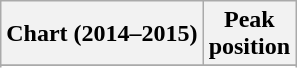<table class="wikitable sortable plainrowheaders" style="text-align:center">
<tr>
<th scope="col">Chart (2014–2015)</th>
<th scope="col">Peak<br>position</th>
</tr>
<tr>
</tr>
<tr>
</tr>
<tr>
</tr>
</table>
